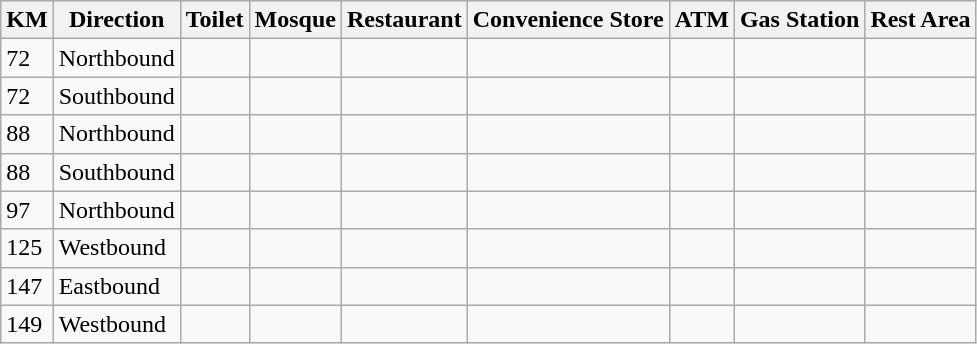<table class="wikitable">
<tr>
<th>KM</th>
<th>Direction</th>
<th>Toilet</th>
<th>Mosque</th>
<th>Restaurant</th>
<th>Convenience Store</th>
<th>ATM</th>
<th>Gas Station</th>
<th>Rest Area</th>
</tr>
<tr>
<td>72</td>
<td>Northbound</td>
<td></td>
<td></td>
<td></td>
<td></td>
<td></td>
<td></td>
<td></td>
</tr>
<tr>
<td>72</td>
<td>Southbound</td>
<td></td>
<td></td>
<td></td>
<td></td>
<td></td>
<td></td>
<td></td>
</tr>
<tr>
<td>88</td>
<td>Northbound</td>
<td></td>
<td></td>
<td></td>
<td></td>
<td></td>
<td></td>
<td></td>
</tr>
<tr>
<td>88</td>
<td>Southbound</td>
<td></td>
<td></td>
<td></td>
<td></td>
<td></td>
<td></td>
<td></td>
</tr>
<tr>
<td>97</td>
<td>Northbound</td>
<td></td>
<td></td>
<td></td>
<td></td>
<td></td>
<td></td>
<td></td>
</tr>
<tr>
<td>125</td>
<td>Westbound</td>
<td></td>
<td></td>
<td></td>
<td></td>
<td></td>
<td></td>
<td></td>
</tr>
<tr>
<td>147</td>
<td>Eastbound</td>
<td></td>
<td></td>
<td></td>
<td></td>
<td></td>
<td></td>
<td></td>
</tr>
<tr>
<td>149</td>
<td>Westbound</td>
<td></td>
<td></td>
<td></td>
<td></td>
<td></td>
<td></td>
<td></td>
</tr>
</table>
